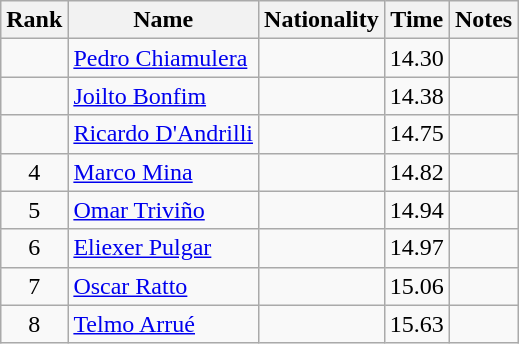<table class="wikitable sortable" style="text-align:center">
<tr>
<th>Rank</th>
<th>Name</th>
<th>Nationality</th>
<th>Time</th>
<th>Notes</th>
</tr>
<tr>
<td></td>
<td align=left><a href='#'>Pedro Chiamulera</a></td>
<td align=left></td>
<td>14.30</td>
<td></td>
</tr>
<tr>
<td></td>
<td align=left><a href='#'>Joilto Bonfim</a></td>
<td align=left></td>
<td>14.38</td>
<td></td>
</tr>
<tr>
<td></td>
<td align=left><a href='#'>Ricardo D'Andrilli</a></td>
<td align=left></td>
<td>14.75</td>
<td></td>
</tr>
<tr>
<td>4</td>
<td align=left><a href='#'>Marco Mina</a></td>
<td align=left></td>
<td>14.82</td>
<td></td>
</tr>
<tr>
<td>5</td>
<td align=left><a href='#'>Omar Triviño</a></td>
<td align=left></td>
<td>14.94</td>
<td></td>
</tr>
<tr>
<td>6</td>
<td align=left><a href='#'>Eliexer Pulgar</a></td>
<td align=left></td>
<td>14.97</td>
<td></td>
</tr>
<tr>
<td>7</td>
<td align=left><a href='#'>Oscar Ratto</a></td>
<td align=left></td>
<td>15.06</td>
<td></td>
</tr>
<tr>
<td>8</td>
<td align=left><a href='#'>Telmo Arrué</a></td>
<td align=left></td>
<td>15.63</td>
<td></td>
</tr>
</table>
